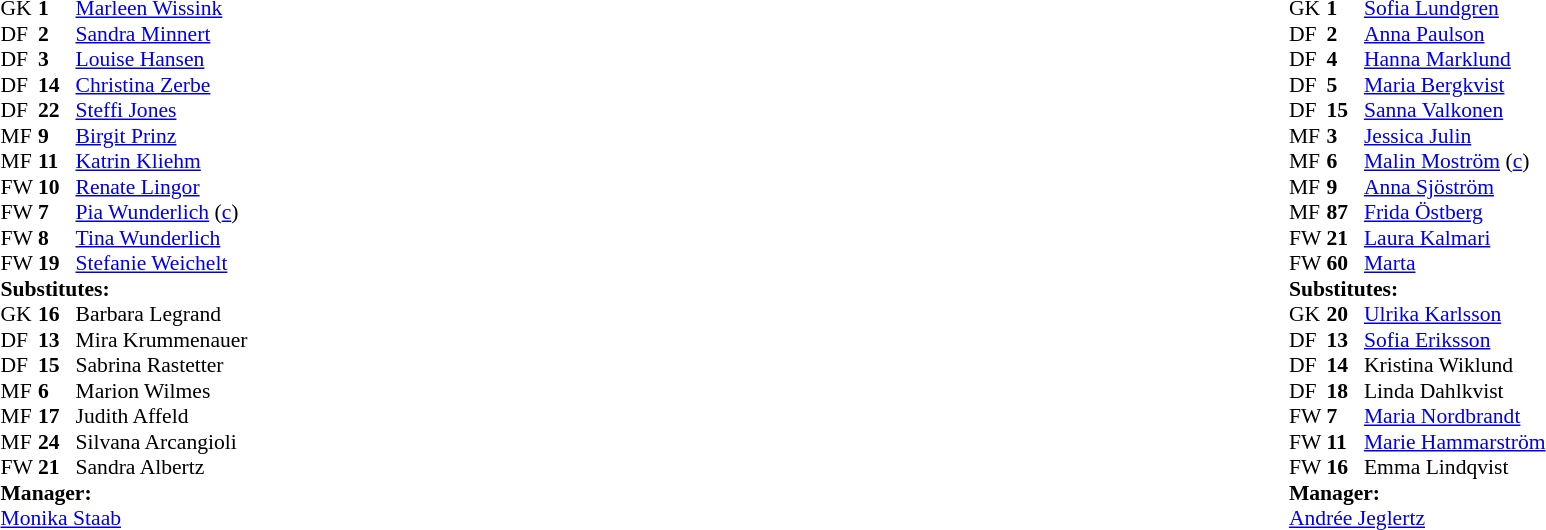<table width="100%">
<tr>
<td valign="top" width="50%"><br><table style="font-size: 90%" cellspacing="0" cellpadding="0">
<tr>
<th width=25></th>
<th width=25></th>
</tr>
<tr>
<td>GK</td>
<td><strong>1</strong></td>
<td> <a href='#'>Marleen Wissink</a></td>
</tr>
<tr>
<td>DF</td>
<td><strong>2</strong></td>
<td> <a href='#'>Sandra Minnert</a></td>
</tr>
<tr>
<td>DF</td>
<td><strong>3</strong></td>
<td> <a href='#'>Louise Hansen</a></td>
</tr>
<tr>
<td>DF</td>
<td><strong>14</strong></td>
<td> <a href='#'>Christina Zerbe</a></td>
</tr>
<tr>
<td>DF</td>
<td><strong>22</strong></td>
<td> <a href='#'>Steffi Jones</a></td>
<td></td>
<td></td>
</tr>
<tr>
<td>MF</td>
<td><strong>9</strong></td>
<td> <a href='#'>Birgit Prinz</a></td>
</tr>
<tr>
<td>MF</td>
<td><strong>11</strong></td>
<td> <a href='#'>Katrin Kliehm</a></td>
</tr>
<tr>
<td>FW</td>
<td><strong>10</strong></td>
<td> <a href='#'>Renate Lingor</a></td>
<td></td>
<td></td>
</tr>
<tr>
<td>FW</td>
<td><strong>7</strong></td>
<td> <a href='#'>Pia Wunderlich</a> (<a href='#'>c</a>)</td>
</tr>
<tr>
<td>FW</td>
<td><strong>8</strong></td>
<td> <a href='#'>Tina Wunderlich</a></td>
<td></td>
<td></td>
</tr>
<tr>
<td>FW</td>
<td><strong>19</strong></td>
<td> <a href='#'>Stefanie Weichelt</a></td>
</tr>
<tr>
<td colspan=3><strong>Substitutes:</strong></td>
</tr>
<tr>
<td>GK</td>
<td><strong>16</strong></td>
<td> Barbara Legrand</td>
</tr>
<tr>
<td>DF</td>
<td><strong>13</strong></td>
<td> Mira Krummenauer</td>
<td></td>
<td></td>
</tr>
<tr>
<td>DF</td>
<td><strong>15</strong></td>
<td> Sabrina Rastetter</td>
</tr>
<tr>
<td>MF</td>
<td><strong>6</strong></td>
<td> Marion Wilmes</td>
</tr>
<tr>
<td>MF</td>
<td><strong>17</strong></td>
<td> Judith Affeld</td>
<td></td>
<td></td>
</tr>
<tr>
<td>MF</td>
<td><strong>24</strong></td>
<td> Silvana Arcangioli</td>
</tr>
<tr>
<td>FW</td>
<td><strong>21</strong></td>
<td> Sandra Albertz</td>
<td></td>
<td></td>
</tr>
<tr>
<td colspan=3><strong>Manager:</strong></td>
</tr>
<tr>
<td colspan=4> <a href='#'>Monika Staab</a></td>
</tr>
</table>
</td>
<td valign="top" width="50%"><br><table style="font-size:90%" cellspacing="0" cellpadding="0" align="center">
<tr>
<th width=25></th>
<th width=25></th>
</tr>
<tr>
<td>GK</td>
<td><strong>1</strong></td>
<td> <a href='#'>Sofia Lundgren</a></td>
</tr>
<tr>
<td>DF</td>
<td><strong>2</strong></td>
<td> <a href='#'>Anna Paulson</a></td>
<td></td>
<td></td>
</tr>
<tr>
<td>DF</td>
<td><strong>4</strong></td>
<td> <a href='#'>Hanna Marklund</a></td>
</tr>
<tr>
<td>DF</td>
<td><strong>5</strong></td>
<td> <a href='#'>Maria Bergkvist</a></td>
<td></td>
</tr>
<tr>
<td>DF</td>
<td><strong>15</strong></td>
<td> <a href='#'>Sanna Valkonen</a></td>
</tr>
<tr>
<td>MF</td>
<td><strong>3</strong></td>
<td> <a href='#'>Jessica Julin</a></td>
</tr>
<tr>
<td>MF</td>
<td><strong>6</strong></td>
<td> <a href='#'>Malin Moström</a> (<a href='#'>c</a>)</td>
</tr>
<tr>
<td>MF</td>
<td><strong>9</strong></td>
<td> <a href='#'>Anna Sjöström</a></td>
</tr>
<tr>
<td>MF</td>
<td><strong>87</strong></td>
<td> <a href='#'>Frida Östberg</a></td>
</tr>
<tr>
<td>FW</td>
<td><strong>21</strong></td>
<td> <a href='#'>Laura Kalmari</a></td>
<td></td>
<td></td>
</tr>
<tr>
<td>FW</td>
<td><strong>60</strong></td>
<td> <a href='#'>Marta</a></td>
<td></td>
<td></td>
</tr>
<tr>
<td colspan=3><strong>Substitutes:</strong></td>
</tr>
<tr>
<td>GK</td>
<td><strong>20</strong></td>
<td> <a href='#'>Ulrika Karlsson</a></td>
</tr>
<tr>
<td>DF</td>
<td><strong>13</strong></td>
<td> <a href='#'>Sofia Eriksson</a></td>
<td></td>
<td></td>
</tr>
<tr>
<td>DF</td>
<td><strong>14</strong></td>
<td> Kristina Wiklund</td>
</tr>
<tr>
<td>DF</td>
<td><strong>18</strong></td>
<td> Linda Dahlkvist</td>
</tr>
<tr>
<td>FW</td>
<td><strong>7</strong></td>
<td> <a href='#'>Maria Nordbrandt</a></td>
<td></td>
<td></td>
</tr>
<tr>
<td>FW</td>
<td><strong>11</strong></td>
<td> <a href='#'>Marie Hammarström</a></td>
</tr>
<tr>
<td>FW</td>
<td><strong>16</strong></td>
<td> Emma Lindqvist</td>
<td></td>
<td></td>
</tr>
<tr>
<td colspan=3><strong>Manager:</strong></td>
</tr>
<tr>
<td colspan=4> <a href='#'>Andrée Jeglertz</a></td>
</tr>
</table>
</td>
</tr>
</table>
